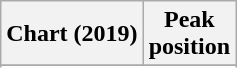<table class="wikitable sortable plainrowheaders" style="text-align:center">
<tr>
<th scope="col">Chart (2019)</th>
<th scope="col">Peak<br>position</th>
</tr>
<tr>
</tr>
<tr>
</tr>
</table>
